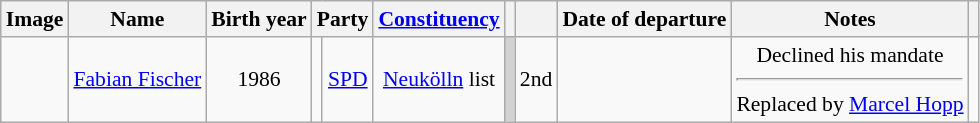<table class="wikitable sortable" style="font-size:90%; text-align:center">
<tr>
<th>Image</th>
<th>Name</th>
<th>Birth year</th>
<th colspan=2>Party</th>
<th><a href='#'>Constituency</a></th>
<th></th>
<th></th>
<th>Date of departure</th>
<th>Notes</th>
<th></th>
</tr>
<tr>
<td></td>
<td data-sort-value="Fischer, Fabian"><a href='#'>Fabian Fischer</a></td>
<td data-sort-value="1986">1986</td>
<td bgcolor=></td>
<td><a href='#'>SPD</a></td>
<td><a href='#'>Neukölln</a> list</td>
<td bgcolor=lightgrey></td>
<td data-sort-value="2">2nd</td>
<td></td>
<td>Declined his mandate<hr>Replaced by <a href='#'>Marcel Hopp</a></td>
<td></td>
</tr>
</table>
